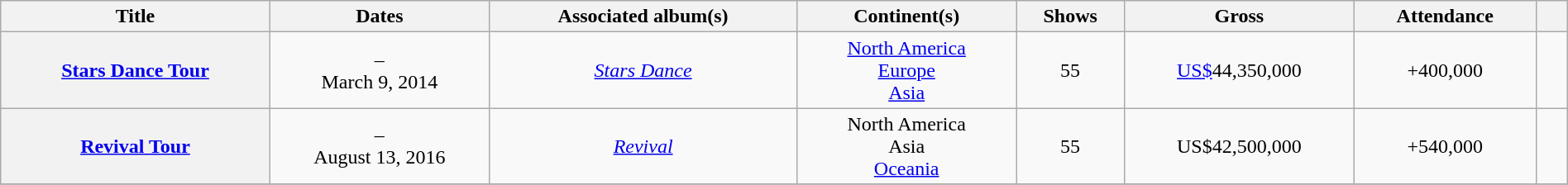<table class="wikitable sortable plainrowheaders" style="text-align:center;" width="100%">
<tr>
<th scope="col">Title</th>
<th scope="col" width="14%">Dates</th>
<th scope="col">Associated album(s)</th>
<th scope="col">Continent(s)</th>
<th scope="col">Shows</th>
<th scope="col">Gross</th>
<th scope="col">Attendance</th>
<th scope="col" width="2%" class="unsortable"></th>
</tr>
<tr>
<th scope="row"><a href='#'>Stars Dance Tour</a></th>
<td> –<br>March 9, 2014</td>
<td><em><a href='#'>Stars Dance</a></em></td>
<td><a href='#'>North America</a><br><a href='#'>Europe</a><br><a href='#'>Asia</a></td>
<td>55</td>
<td><a href='#'>US$</a>44,350,000</td>
<td>+400,000</td>
<td><br>
<br>


</td>
</tr>
<tr>
<th scope="row"><a href='#'>Revival Tour</a></th>
<td> –<br>August 13, 2016</td>
<td><em><a href='#'>Revival</a></em></td>
<td>North America<br>Asia<br><a href='#'>Oceania</a></td>
<td>55</td>
<td>US$42,500,000</td>
<td>+540,000</td>
<td><br>

 

</td>
</tr>
<tr>
</tr>
</table>
